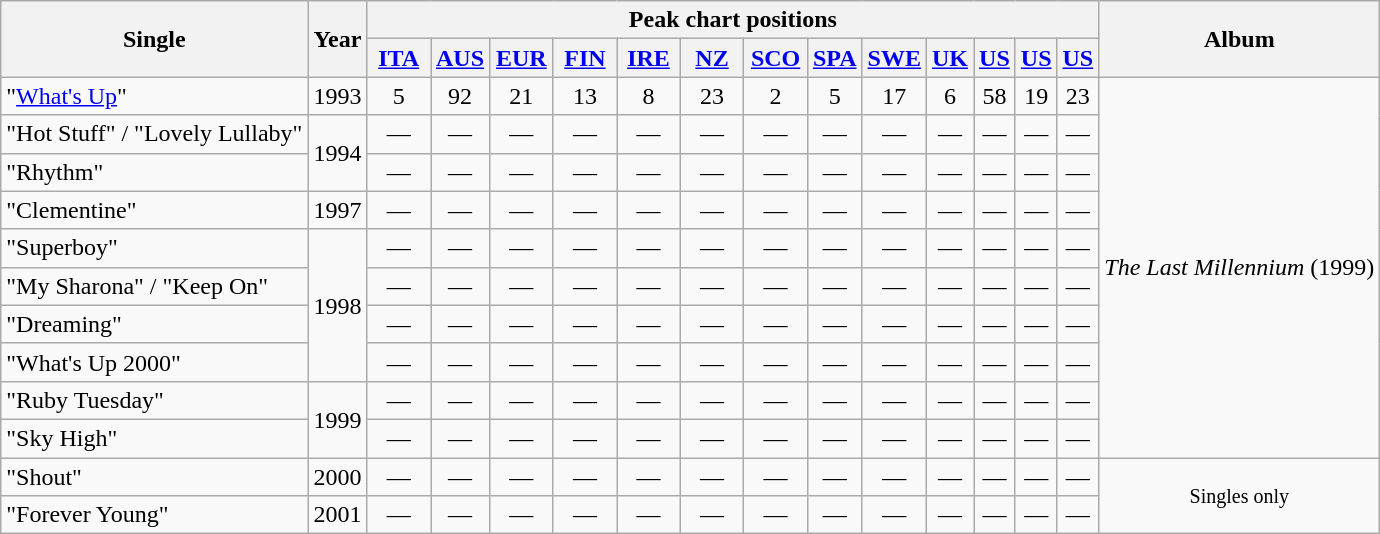<table class="wikitable" style="text-align:center;">
<tr>
<th rowspan="2">Single</th>
<th rowspan="2">Year</th>
<th colspan="13">Peak chart positions</th>
<th rowspan="2">Album</th>
</tr>
<tr>
<th style="width:35px;"><a href='#'>ITA</a><br></th>
<th><a href='#'>AUS</a><br></th>
<th style="width:35px;"><a href='#'>EUR</a><br></th>
<th style="width:35px;"><a href='#'>FIN</a><br></th>
<th style="width:35px;"><a href='#'>IRE</a><br></th>
<th style="width:35px;"><a href='#'>NZ</a><br></th>
<th style="width:35px;"><a href='#'>SCO</a><br></th>
<th><a href='#'>SPA</a><br></th>
<th style="width:35px;"><a href='#'>SWE</a><br></th>
<th><a href='#'>UK</a><br></th>
<th><a href='#'>US</a><br></th>
<th><a href='#'>US </a></th>
<th><a href='#'>US </a></th>
</tr>
<tr>
<td style="text-align:left;">"<a href='#'>What's Up</a>"</td>
<td>1993</td>
<td>5</td>
<td>92</td>
<td>21</td>
<td>13</td>
<td>8</td>
<td>23</td>
<td>2</td>
<td>5</td>
<td>17</td>
<td>6</td>
<td>58</td>
<td>19</td>
<td>23</td>
<td rowspan="10"><em>The Last Millennium</em> (1999)</td>
</tr>
<tr>
<td style="text-align:left;">"Hot Stuff" / "Lovely Lullaby"</td>
<td rowspan="2">1994</td>
<td>—</td>
<td>—</td>
<td>—</td>
<td>—</td>
<td>—</td>
<td>—</td>
<td>—</td>
<td>—</td>
<td>—</td>
<td>—</td>
<td>—</td>
<td>—</td>
<td>—</td>
</tr>
<tr>
<td style="text-align:left;">"Rhythm"</td>
<td>—</td>
<td>—</td>
<td>—</td>
<td>—</td>
<td>—</td>
<td>—</td>
<td>—</td>
<td>—</td>
<td>—</td>
<td>—</td>
<td>—</td>
<td>—</td>
<td>—</td>
</tr>
<tr>
<td style="text-align:left;">"Clementine"</td>
<td>1997</td>
<td>—</td>
<td>—</td>
<td>—</td>
<td>—</td>
<td>—</td>
<td>—</td>
<td>—</td>
<td>—</td>
<td>—</td>
<td>—</td>
<td>—</td>
<td>—</td>
<td>—</td>
</tr>
<tr>
<td style="text-align:left;">"Superboy"</td>
<td rowspan="4">1998</td>
<td>—</td>
<td>—</td>
<td>—</td>
<td>—</td>
<td>—</td>
<td>—</td>
<td>—</td>
<td>—</td>
<td>—</td>
<td>—</td>
<td>—</td>
<td>—</td>
<td>—</td>
</tr>
<tr>
<td style="text-align:left;">"My Sharona" / "Keep On"</td>
<td>—</td>
<td>—</td>
<td>—</td>
<td>—</td>
<td>—</td>
<td>—</td>
<td>—</td>
<td>—</td>
<td>—</td>
<td>—</td>
<td>—</td>
<td>—</td>
<td>—</td>
</tr>
<tr>
<td style="text-align:left;">"Dreaming"</td>
<td>—</td>
<td>—</td>
<td>—</td>
<td>—</td>
<td>—</td>
<td>—</td>
<td>—</td>
<td>—</td>
<td>—</td>
<td>—</td>
<td>—</td>
<td>—</td>
<td>—</td>
</tr>
<tr>
<td style="text-align:left;">"What's Up 2000"</td>
<td>—</td>
<td>—</td>
<td>—</td>
<td>—</td>
<td>—</td>
<td>—</td>
<td>—</td>
<td>—</td>
<td>—</td>
<td>—</td>
<td>—</td>
<td>—</td>
<td>—</td>
</tr>
<tr>
<td style="text-align:left;">"Ruby Tuesday"</td>
<td rowspan="2">1999</td>
<td>—</td>
<td>—</td>
<td>—</td>
<td>—</td>
<td>—</td>
<td>—</td>
<td>—</td>
<td>—</td>
<td>—</td>
<td>—</td>
<td>—</td>
<td>—</td>
<td>—</td>
</tr>
<tr>
<td style="text-align:left;">"Sky High"</td>
<td>—</td>
<td>—</td>
<td>—</td>
<td>—</td>
<td>—</td>
<td>—</td>
<td>—</td>
<td>—</td>
<td>—</td>
<td>—</td>
<td>—</td>
<td>—</td>
<td>—</td>
</tr>
<tr>
<td style="text-align:left;">"Shout"</td>
<td>2000</td>
<td>—</td>
<td>—</td>
<td>—</td>
<td>—</td>
<td>—</td>
<td>—</td>
<td>—</td>
<td>—</td>
<td>—</td>
<td>—</td>
<td>—</td>
<td>—</td>
<td>—</td>
<td rowspan="2"><small>Singles only</small></td>
</tr>
<tr>
<td style="text-align:left;">"Forever Young"</td>
<td>2001</td>
<td>—</td>
<td>—</td>
<td>—</td>
<td>—</td>
<td>—</td>
<td>—</td>
<td>—</td>
<td>—</td>
<td>—</td>
<td>—</td>
<td>—</td>
<td>—</td>
<td>—</td>
</tr>
</table>
